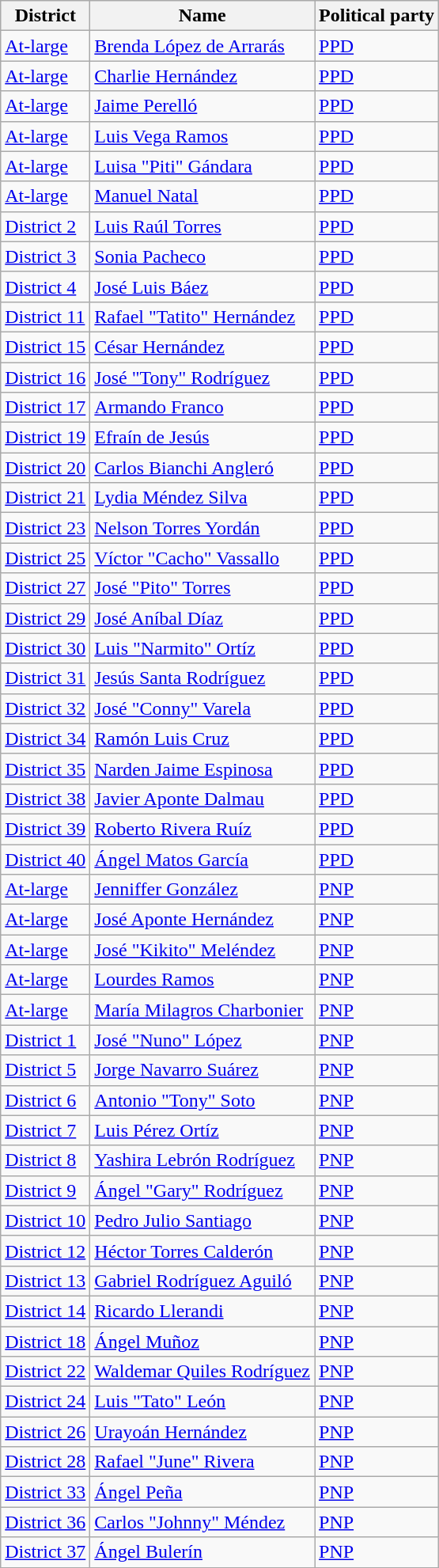<table class="wikitable sortable">
<tr>
<th data-sort-type="number">District</th>
<th>Name</th>
<th>Political party</th>
</tr>
<tr>
<td data-sort-value="0"><a href='#'>At-large</a></td>
<td><a href='#'>Brenda López de Arrarás</a></td>
<td><a href='#'>PPD</a></td>
</tr>
<tr>
<td data-sort-value="0"><a href='#'>At-large</a></td>
<td><a href='#'>Charlie Hernández</a></td>
<td><a href='#'>PPD</a></td>
</tr>
<tr>
<td data-sort-value="0"><a href='#'>At-large</a></td>
<td><a href='#'>Jaime Perelló</a></td>
<td><a href='#'>PPD</a></td>
</tr>
<tr>
<td data-sort-value="0"><a href='#'>At-large</a></td>
<td><a href='#'>Luis Vega Ramos</a></td>
<td><a href='#'>PPD</a></td>
</tr>
<tr>
<td data-sort-value="0"><a href='#'>At-large</a></td>
<td><a href='#'>Luisa "Piti" Gándara</a></td>
<td><a href='#'>PPD</a></td>
</tr>
<tr>
<td><a href='#'>At-large</a></td>
<td data-sort-value="0"><a href='#'>Manuel Natal</a></td>
<td><a href='#'>PPD</a></td>
</tr>
<tr>
<td data-sort-value="2"><a href='#'>District 2</a></td>
<td><a href='#'>Luis Raúl Torres</a></td>
<td><a href='#'>PPD</a></td>
</tr>
<tr>
<td data-sort-value="3"><a href='#'>District 3</a></td>
<td><a href='#'>Sonia Pacheco</a></td>
<td><a href='#'>PPD</a></td>
</tr>
<tr>
<td data-sort-value="4"><a href='#'>District 4</a></td>
<td><a href='#'>José Luis Báez</a></td>
<td><a href='#'>PPD</a></td>
</tr>
<tr>
<td data-sort-value="11"><a href='#'>District 11</a></td>
<td><a href='#'>Rafael "Tatito" Hernández</a></td>
<td><a href='#'>PPD</a></td>
</tr>
<tr>
<td data-sort-value="15"><a href='#'>District 15</a></td>
<td><a href='#'>César Hernández</a></td>
<td><a href='#'>PPD</a></td>
</tr>
<tr>
<td data-sort-value="16"><a href='#'>District 16</a></td>
<td><a href='#'>José "Tony" Rodríguez</a></td>
<td><a href='#'>PPD</a></td>
</tr>
<tr>
<td data-sort-value="17"><a href='#'>District 17</a></td>
<td><a href='#'>Armando Franco</a></td>
<td><a href='#'>PPD</a></td>
</tr>
<tr>
<td data-sort-value="19"><a href='#'>District 19</a></td>
<td><a href='#'>Efraín de Jesús</a></td>
<td><a href='#'>PPD</a></td>
</tr>
<tr>
<td data-sort-value="20"><a href='#'>District 20</a></td>
<td><a href='#'>Carlos Bianchi Angleró</a></td>
<td><a href='#'>PPD</a></td>
</tr>
<tr>
<td data-sort-value="21"><a href='#'>District 21</a></td>
<td><a href='#'>Lydia Méndez Silva</a></td>
<td><a href='#'>PPD</a></td>
</tr>
<tr>
<td data-sort-value="23"><a href='#'>District 23</a></td>
<td><a href='#'>Nelson Torres Yordán</a></td>
<td><a href='#'>PPD</a></td>
</tr>
<tr>
<td data-sort-value="25"><a href='#'>District 25</a></td>
<td><a href='#'>Víctor "Cacho" Vassallo</a></td>
<td><a href='#'>PPD</a></td>
</tr>
<tr>
<td data-sort-value="27"><a href='#'>District 27</a></td>
<td><a href='#'>José "Pito" Torres</a></td>
<td><a href='#'>PPD</a></td>
</tr>
<tr>
<td data-sort-value="29"><a href='#'>District 29</a></td>
<td><a href='#'>José Aníbal Díaz</a></td>
<td><a href='#'>PPD</a></td>
</tr>
<tr>
<td data-sort-value="30"><a href='#'>District 30</a></td>
<td><a href='#'>Luis "Narmito" Ortíz</a></td>
<td><a href='#'>PPD</a></td>
</tr>
<tr>
<td data-sort-value="31"><a href='#'>District 31</a></td>
<td><a href='#'>Jesús Santa Rodríguez</a></td>
<td><a href='#'>PPD</a></td>
</tr>
<tr>
<td data-sort-value="32"><a href='#'>District 32</a></td>
<td><a href='#'>José "Conny" Varela</a></td>
<td><a href='#'>PPD</a></td>
</tr>
<tr>
<td data-sort-value="34"><a href='#'>District 34</a></td>
<td><a href='#'>Ramón Luis Cruz</a></td>
<td><a href='#'>PPD</a></td>
</tr>
<tr>
<td data-sort-value="35"><a href='#'>District 35</a></td>
<td><a href='#'>Narden Jaime Espinosa</a></td>
<td><a href='#'>PPD</a></td>
</tr>
<tr>
<td data-sort-value="38"><a href='#'>District 38</a></td>
<td><a href='#'>Javier Aponte Dalmau</a></td>
<td><a href='#'>PPD</a></td>
</tr>
<tr>
<td data-sort-value="39"><a href='#'>District 39</a></td>
<td><a href='#'>Roberto Rivera Ruíz</a></td>
<td><a href='#'>PPD</a></td>
</tr>
<tr>
<td data-sort-value="40"><a href='#'>District 40</a></td>
<td><a href='#'>Ángel Matos García</a></td>
<td><a href='#'>PPD</a></td>
</tr>
<tr>
<td data-sort-value="0"><a href='#'>At-large</a></td>
<td><a href='#'>Jenniffer González</a></td>
<td><a href='#'>PNP</a></td>
</tr>
<tr>
<td data-sort-value="0"><a href='#'>At-large</a></td>
<td><a href='#'>José Aponte Hernández</a></td>
<td><a href='#'>PNP</a></td>
</tr>
<tr>
<td data-sort-value="0"><a href='#'>At-large</a></td>
<td><a href='#'>José "Kikito" Meléndez</a></td>
<td><a href='#'>PNP</a></td>
</tr>
<tr>
<td data-sort-value="0"><a href='#'>At-large</a></td>
<td><a href='#'>Lourdes Ramos</a></td>
<td><a href='#'>PNP</a></td>
</tr>
<tr>
<td data-sort-value="0"><a href='#'>At-large</a></td>
<td><a href='#'>María Milagros Charbonier</a></td>
<td><a href='#'>PNP</a></td>
</tr>
<tr>
<td data-sort-value="1"><a href='#'>District 1</a></td>
<td><a href='#'>José "Nuno" López</a></td>
<td><a href='#'>PNP</a></td>
</tr>
<tr>
<td data-sort-value="5"><a href='#'>District 5</a></td>
<td><a href='#'>Jorge Navarro Suárez</a></td>
<td><a href='#'>PNP</a></td>
</tr>
<tr>
<td data-sort-value="6"><a href='#'>District 6</a></td>
<td><a href='#'>Antonio "Tony" Soto</a></td>
<td><a href='#'>PNP</a></td>
</tr>
<tr>
<td data-sort-value="7"><a href='#'>District 7</a></td>
<td><a href='#'>Luis Pérez Ortíz</a></td>
<td><a href='#'>PNP</a></td>
</tr>
<tr>
<td data-sort-value="8"><a href='#'>District 8</a></td>
<td><a href='#'>Yashira Lebrón Rodríguez</a></td>
<td><a href='#'>PNP</a></td>
</tr>
<tr>
<td data-sort-value="9"><a href='#'>District 9</a></td>
<td><a href='#'>Ángel "Gary" Rodríguez</a></td>
<td><a href='#'>PNP</a></td>
</tr>
<tr>
<td data-sort-value="10"><a href='#'>District 10</a></td>
<td><a href='#'>Pedro Julio Santiago</a></td>
<td><a href='#'>PNP</a></td>
</tr>
<tr>
<td data-sort-value="12"><a href='#'>District 12</a></td>
<td><a href='#'>Héctor Torres Calderón</a></td>
<td><a href='#'>PNP</a></td>
</tr>
<tr>
<td data-sort-value="13"><a href='#'>District 13</a></td>
<td><a href='#'>Gabriel Rodríguez Aguiló</a></td>
<td><a href='#'>PNP</a></td>
</tr>
<tr>
<td data-sort-value="14"><a href='#'>District 14</a></td>
<td><a href='#'>Ricardo Llerandi</a></td>
<td><a href='#'>PNP</a></td>
</tr>
<tr>
<td data-sort-value="18"><a href='#'>District 18</a></td>
<td><a href='#'>Ángel Muñoz</a></td>
<td><a href='#'>PNP</a></td>
</tr>
<tr>
<td data-sort-value="22"><a href='#'>District 22</a></td>
<td><a href='#'>Waldemar Quiles Rodríguez</a></td>
<td><a href='#'>PNP</a></td>
</tr>
<tr>
<td data-sort-value="24"><a href='#'>District 24</a></td>
<td><a href='#'>Luis "Tato" León</a></td>
<td><a href='#'>PNP</a></td>
</tr>
<tr>
<td data-sort-value="26"><a href='#'>District 26</a></td>
<td><a href='#'>Urayoán Hernández</a></td>
<td><a href='#'>PNP</a></td>
</tr>
<tr>
<td data-sort-value="28"><a href='#'>District 28</a></td>
<td><a href='#'>Rafael "June" Rivera</a></td>
<td><a href='#'>PNP</a></td>
</tr>
<tr>
<td data-sort-value="33"><a href='#'>District 33</a></td>
<td><a href='#'>Ángel Peña</a></td>
<td><a href='#'>PNP</a></td>
</tr>
<tr>
<td data-sort-value="36"><a href='#'>District 36</a></td>
<td><a href='#'>Carlos "Johnny" Méndez</a></td>
<td><a href='#'>PNP</a></td>
</tr>
<tr>
<td data-sort-value="37"><a href='#'>District 37</a></td>
<td><a href='#'>Ángel Bulerín</a></td>
<td><a href='#'>PNP</a></td>
</tr>
</table>
